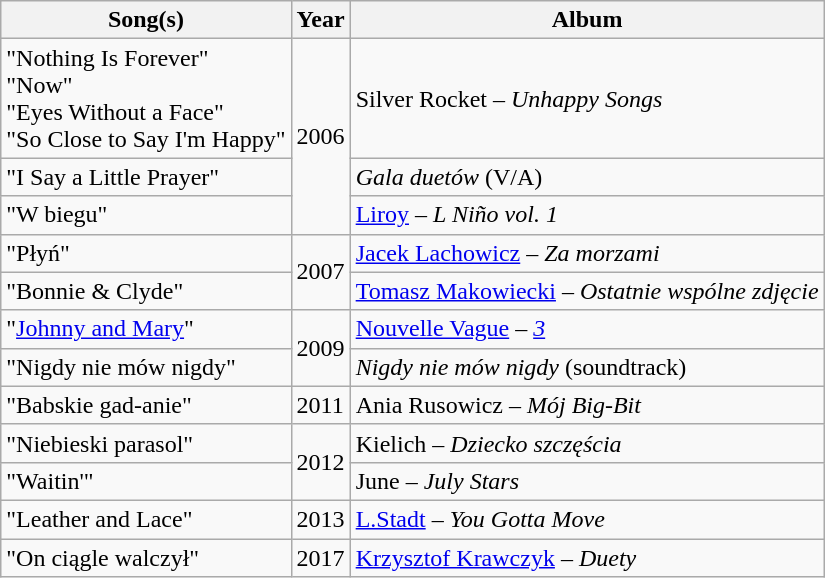<table class="wikitable">
<tr>
<th>Song(s)</th>
<th>Year</th>
<th>Album</th>
</tr>
<tr>
<td scope="row">"Nothing Is Forever"<br>"Now"<br>"Eyes Without a Face"<br>"So Close to Say I'm Happy"</td>
<td rowspan=3>2006</td>
<td>Silver Rocket – <em>Unhappy Songs</em></td>
</tr>
<tr>
<td scope="row">"I Say a Little Prayer"</td>
<td><em>Gala duetów</em> (V/A)</td>
</tr>
<tr>
<td scope="row">"W biegu"</td>
<td><a href='#'>Liroy</a> – <em>L Niño vol. 1</em></td>
</tr>
<tr>
<td scope="row">"Płyń"</td>
<td rowspan=2>2007</td>
<td><a href='#'>Jacek Lachowicz</a> – <em>Za morzami</em></td>
</tr>
<tr>
<td scope="row">"Bonnie & Clyde"</td>
<td><a href='#'>Tomasz Makowiecki</a> – <em>Ostatnie wspólne zdjęcie</em></td>
</tr>
<tr>
<td scope="row">"<a href='#'>Johnny and Mary</a>"</td>
<td rowspan=2>2009</td>
<td><a href='#'>Nouvelle Vague</a> – <em><a href='#'>3</a></em></td>
</tr>
<tr>
<td scope="row">"Nigdy nie mów nigdy"</td>
<td><em>Nigdy nie mów nigdy</em> (soundtrack)</td>
</tr>
<tr>
<td scope="row">"Babskie gad-anie"</td>
<td>2011</td>
<td>Ania Rusowicz – <em>Mój Big-Bit</em></td>
</tr>
<tr>
<td scope="row">"Niebieski parasol"</td>
<td rowspan=2>2012</td>
<td>Kielich – <em>Dziecko szczęścia</em></td>
</tr>
<tr>
<td scope="row">"Waitin'"</td>
<td>June – <em>July Stars</em></td>
</tr>
<tr>
<td scope="row">"Leather and Lace"</td>
<td>2013</td>
<td><a href='#'>L.Stadt</a> – <em>You Gotta Move</em></td>
</tr>
<tr>
<td>"On ciągle walczył"</td>
<td>2017</td>
<td><a href='#'>Krzysztof Krawczyk</a> – <em>Duety</em></td>
</tr>
</table>
